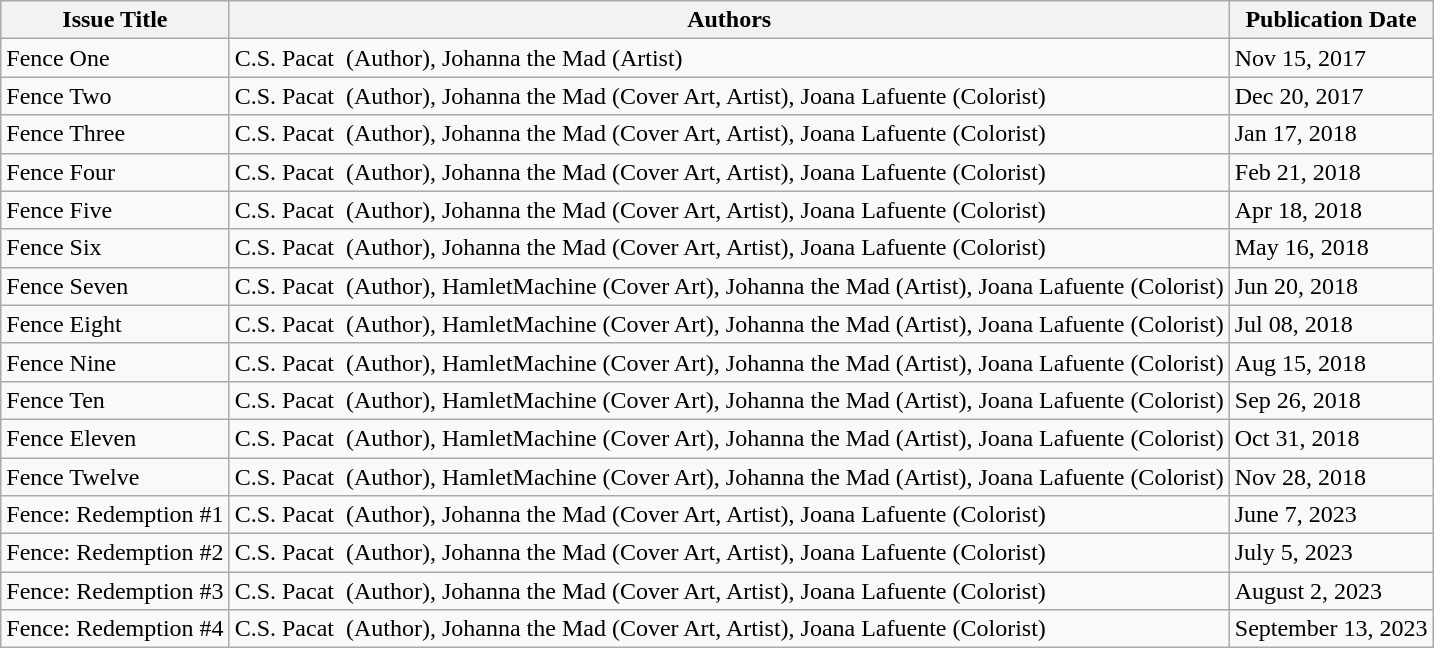<table class="wikitable">
<tr>
<th>Issue Title</th>
<th>Authors</th>
<th>Publication Date</th>
</tr>
<tr>
<td>Fence One</td>
<td>C.S. Pacat  (Author), Johanna the Mad (Artist)</td>
<td>Nov 15, 2017</td>
</tr>
<tr>
<td>Fence Two</td>
<td>C.S. Pacat  (Author), Johanna the Mad (Cover Art, Artist), Joana Lafuente (Colorist)</td>
<td>Dec 20, 2017</td>
</tr>
<tr>
<td>Fence Three</td>
<td>C.S. Pacat  (Author), Johanna the Mad (Cover Art, Artist), Joana Lafuente (Colorist)</td>
<td>Jan 17, 2018</td>
</tr>
<tr>
<td>Fence Four</td>
<td>C.S. Pacat  (Author), Johanna the Mad (Cover Art, Artist), Joana Lafuente (Colorist)</td>
<td>Feb 21, 2018</td>
</tr>
<tr>
<td>Fence Five</td>
<td>C.S. Pacat  (Author), Johanna the Mad (Cover Art, Artist), Joana Lafuente (Colorist)</td>
<td>Apr 18, 2018</td>
</tr>
<tr>
<td>Fence Six</td>
<td>C.S. Pacat  (Author), Johanna the Mad (Cover Art, Artist), Joana Lafuente (Colorist)</td>
<td>May 16, 2018</td>
</tr>
<tr>
<td>Fence Seven</td>
<td>C.S. Pacat  (Author), HamletMachine (Cover Art), Johanna the Mad (Artist), Joana Lafuente (Colorist)</td>
<td>Jun 20, 2018</td>
</tr>
<tr>
<td>Fence Eight</td>
<td>C.S. Pacat  (Author), HamletMachine (Cover Art), Johanna the Mad (Artist), Joana Lafuente (Colorist)</td>
<td>Jul 08, 2018</td>
</tr>
<tr>
<td>Fence Nine</td>
<td>C.S. Pacat  (Author), HamletMachine (Cover Art), Johanna the Mad (Artist), Joana Lafuente (Colorist)</td>
<td>Aug 15, 2018</td>
</tr>
<tr>
<td>Fence Ten</td>
<td>C.S. Pacat  (Author), HamletMachine (Cover Art), Johanna the Mad (Artist), Joana Lafuente (Colorist)</td>
<td>Sep 26, 2018</td>
</tr>
<tr>
<td>Fence Eleven</td>
<td>C.S. Pacat  (Author), HamletMachine (Cover Art), Johanna the Mad (Artist), Joana Lafuente (Colorist)</td>
<td>Oct 31, 2018</td>
</tr>
<tr>
<td>Fence Twelve</td>
<td>C.S. Pacat  (Author), HamletMachine (Cover Art), Johanna the Mad (Artist), Joana Lafuente (Colorist)</td>
<td>Nov 28, 2018</td>
</tr>
<tr>
<td>Fence: Redemption #1</td>
<td>C.S. Pacat  (Author), Johanna the Mad (Cover Art, Artist), Joana Lafuente (Colorist)</td>
<td>June 7, 2023</td>
</tr>
<tr>
<td>Fence: Redemption #2</td>
<td>C.S. Pacat  (Author), Johanna the Mad (Cover Art, Artist), Joana Lafuente (Colorist)</td>
<td>July 5, 2023</td>
</tr>
<tr>
<td>Fence: Redemption #3</td>
<td>C.S. Pacat  (Author), Johanna the Mad (Cover Art, Artist), Joana Lafuente (Colorist)</td>
<td>August 2, 2023</td>
</tr>
<tr>
<td>Fence: Redemption #4</td>
<td>C.S. Pacat  (Author), Johanna the Mad (Cover Art, Artist), Joana Lafuente (Colorist)</td>
<td>September 13, 2023</td>
</tr>
</table>
